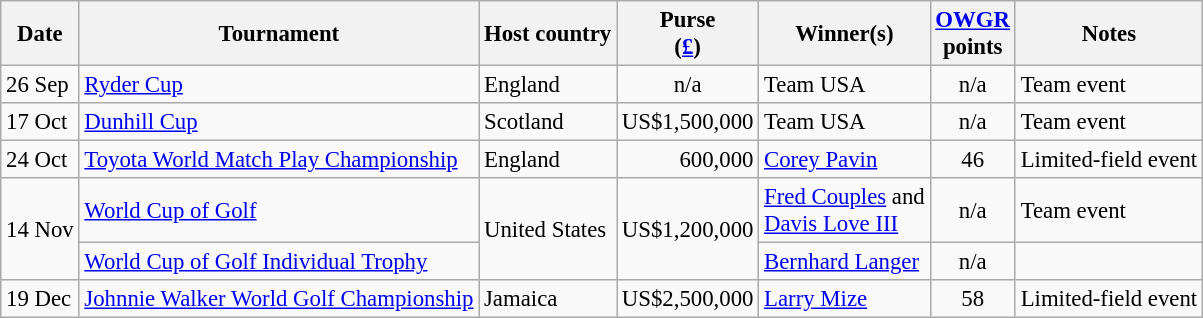<table class="wikitable" style="font-size:95%">
<tr>
<th>Date</th>
<th>Tournament</th>
<th>Host country</th>
<th>Purse<br>(<a href='#'>£</a>)</th>
<th>Winner(s)</th>
<th><a href='#'>OWGR</a><br>points</th>
<th>Notes</th>
</tr>
<tr>
<td>26 Sep</td>
<td><a href='#'>Ryder Cup</a></td>
<td>England</td>
<td align=center>n/a</td>
<td> Team USA</td>
<td align=center>n/a</td>
<td>Team event</td>
</tr>
<tr>
<td>17 Oct</td>
<td><a href='#'>Dunhill Cup</a></td>
<td>Scotland</td>
<td align=right>US$1,500,000</td>
<td> Team USA</td>
<td align=center>n/a</td>
<td>Team event</td>
</tr>
<tr>
<td>24 Oct</td>
<td><a href='#'>Toyota World Match Play Championship</a></td>
<td>England</td>
<td align=right>600,000</td>
<td> <a href='#'>Corey Pavin</a></td>
<td align=center>46</td>
<td>Limited-field event</td>
</tr>
<tr>
<td rowspan=2>14 Nov</td>
<td><a href='#'>World Cup of Golf</a></td>
<td rowspan=2>United States</td>
<td rowspan=2 align=right>US$1,200,000</td>
<td> <a href='#'>Fred Couples</a> and<br> <a href='#'>Davis Love III</a></td>
<td align=center>n/a</td>
<td>Team event</td>
</tr>
<tr>
<td><a href='#'>World Cup of Golf Individual Trophy</a></td>
<td> <a href='#'>Bernhard Langer</a></td>
<td align=center>n/a</td>
<td></td>
</tr>
<tr>
<td>19 Dec</td>
<td><a href='#'>Johnnie Walker World Golf Championship</a></td>
<td>Jamaica</td>
<td align=right>US$2,500,000</td>
<td> <a href='#'>Larry Mize</a></td>
<td align=center>58</td>
<td>Limited-field event</td>
</tr>
</table>
